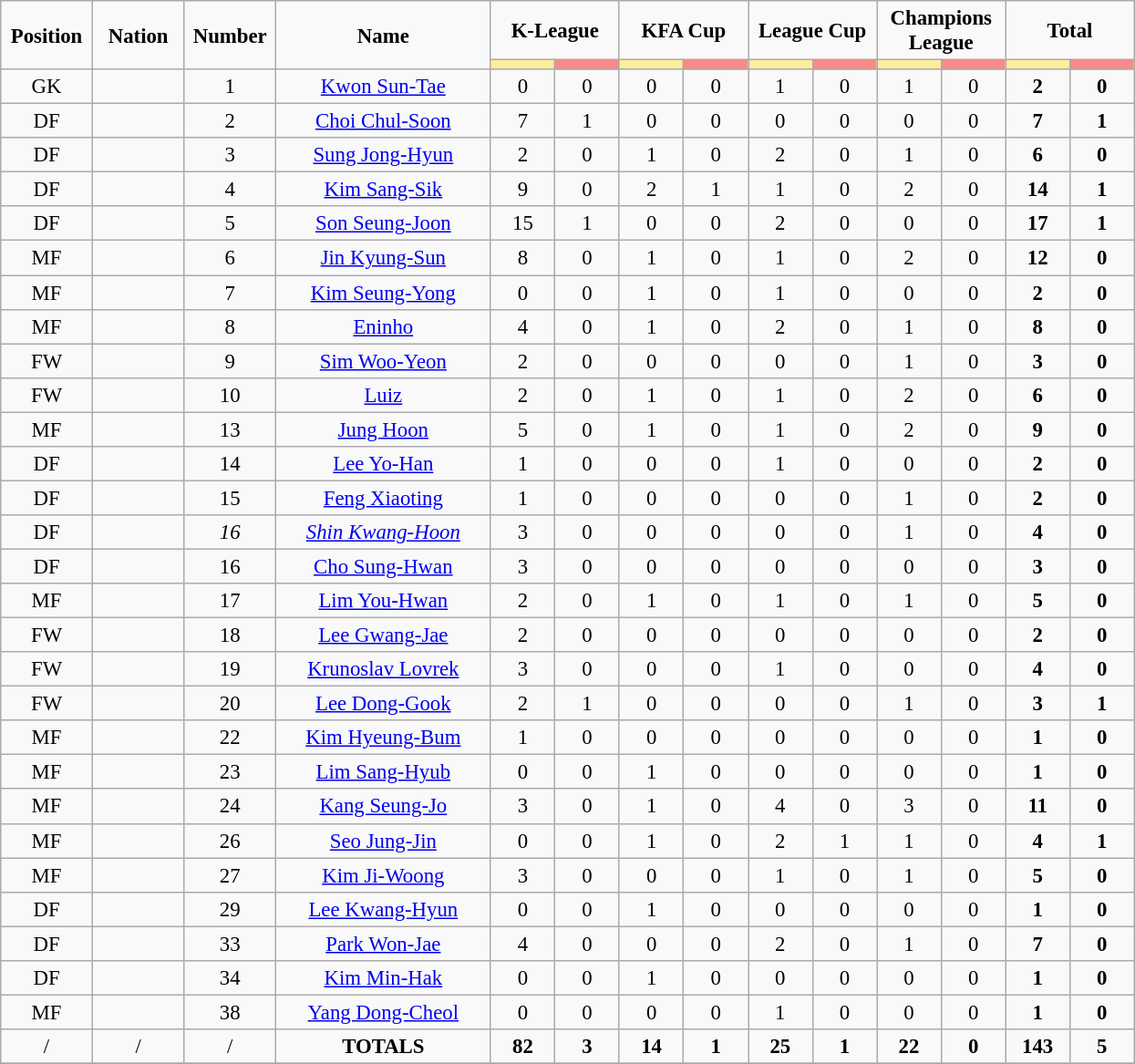<table class="wikitable" style="font-size: 95%; text-align: center;">
<tr>
<td rowspan="2" width="60" align="center"><strong>Position</strong></td>
<td rowspan="2" width="60" align="center"><strong>Nation</strong></td>
<td rowspan="2" width="60" align="center"><strong>Number</strong></td>
<td rowspan="2" width="150" align="center"><strong>Name</strong></td>
<td colspan="2" width="80" align="center"><strong>K-League</strong></td>
<td colspan="2" width="80" align="center"><strong>KFA Cup</strong></td>
<td colspan="2" width="80" align="center"><strong>League Cup</strong></td>
<td colspan="2" width="80" align="center"><strong>Champions League</strong></td>
<td colspan="2" width="80" align="center"><strong>Total</strong></td>
</tr>
<tr>
<th width="40" style="background: #FFEE99"></th>
<th width="40" style="background: #FF8888"></th>
<th width="40" style="background: #FFEE99"></th>
<th width="40" style="background: #FF8888"></th>
<th width="40" style="background: #FFEE99"></th>
<th width="40" style="background: #FF8888"></th>
<th width="40" style="background: #FFEE99"></th>
<th width="40" style="background: #FF8888"></th>
<th width="40" style="background: #FFEE99"></th>
<th width="40" style="background: #FF8888"></th>
</tr>
<tr>
<td>GK</td>
<td></td>
<td>1</td>
<td><a href='#'>Kwon Sun-Tae</a></td>
<td>0</td>
<td>0</td>
<td>0</td>
<td>0</td>
<td>1</td>
<td>0</td>
<td>1</td>
<td>0</td>
<td><strong>2</strong></td>
<td><strong>0</strong></td>
</tr>
<tr>
<td>DF</td>
<td></td>
<td>2</td>
<td><a href='#'>Choi Chul-Soon</a></td>
<td>7</td>
<td>1</td>
<td>0</td>
<td>0</td>
<td>0</td>
<td>0</td>
<td>0</td>
<td>0</td>
<td><strong>7</strong></td>
<td><strong>1</strong></td>
</tr>
<tr>
<td>DF</td>
<td></td>
<td>3</td>
<td><a href='#'>Sung Jong-Hyun</a></td>
<td>2</td>
<td>0</td>
<td>1</td>
<td>0</td>
<td>2</td>
<td>0</td>
<td>1</td>
<td>0</td>
<td><strong>6</strong></td>
<td><strong>0</strong></td>
</tr>
<tr>
<td>DF</td>
<td></td>
<td>4</td>
<td><a href='#'>Kim Sang-Sik</a></td>
<td>9</td>
<td>0</td>
<td>2</td>
<td>1</td>
<td>1</td>
<td>0</td>
<td>2</td>
<td>0</td>
<td><strong>14</strong></td>
<td><strong>1</strong></td>
</tr>
<tr>
<td>DF</td>
<td></td>
<td>5</td>
<td><a href='#'>Son Seung-Joon</a></td>
<td>15</td>
<td>1</td>
<td>0</td>
<td>0</td>
<td>2</td>
<td>0</td>
<td>0</td>
<td>0</td>
<td><strong>17</strong></td>
<td><strong>1</strong></td>
</tr>
<tr>
<td>MF</td>
<td></td>
<td>6</td>
<td><a href='#'>Jin Kyung-Sun</a></td>
<td>8</td>
<td>0</td>
<td>1</td>
<td>0</td>
<td>1</td>
<td>0</td>
<td>2</td>
<td>0</td>
<td><strong>12</strong></td>
<td><strong>0</strong></td>
</tr>
<tr>
<td>MF</td>
<td></td>
<td>7</td>
<td><a href='#'>Kim Seung-Yong</a></td>
<td>0</td>
<td>0</td>
<td>1</td>
<td>0</td>
<td>1</td>
<td>0</td>
<td>0</td>
<td>0</td>
<td><strong>2</strong></td>
<td><strong>0</strong></td>
</tr>
<tr>
<td>MF</td>
<td></td>
<td>8</td>
<td><a href='#'>Eninho</a></td>
<td>4</td>
<td>0</td>
<td>1</td>
<td>0</td>
<td>2</td>
<td>0</td>
<td>1</td>
<td>0</td>
<td><strong>8</strong></td>
<td><strong>0</strong></td>
</tr>
<tr>
<td>FW</td>
<td></td>
<td>9</td>
<td><a href='#'>Sim Woo-Yeon</a></td>
<td>2</td>
<td>0</td>
<td>0</td>
<td>0</td>
<td>0</td>
<td>0</td>
<td>1</td>
<td>0</td>
<td><strong>3</strong></td>
<td><strong>0</strong></td>
</tr>
<tr>
<td>FW</td>
<td></td>
<td>10</td>
<td><a href='#'>Luiz</a></td>
<td>2</td>
<td>0</td>
<td>1</td>
<td>0</td>
<td>1</td>
<td>0</td>
<td>2</td>
<td>0</td>
<td><strong>6</strong></td>
<td><strong>0</strong></td>
</tr>
<tr>
<td>MF</td>
<td></td>
<td>13</td>
<td><a href='#'>Jung Hoon</a></td>
<td>5</td>
<td>0</td>
<td>1</td>
<td>0</td>
<td>1</td>
<td>0</td>
<td>2</td>
<td>0</td>
<td><strong>9</strong></td>
<td><strong>0</strong></td>
</tr>
<tr>
<td>DF</td>
<td></td>
<td>14</td>
<td><a href='#'>Lee Yo-Han</a></td>
<td>1</td>
<td>0</td>
<td>0</td>
<td>0</td>
<td>1</td>
<td>0</td>
<td>0</td>
<td>0</td>
<td><strong>2</strong></td>
<td><strong>0</strong></td>
</tr>
<tr>
<td>DF</td>
<td></td>
<td>15</td>
<td><a href='#'>Feng Xiaoting</a></td>
<td>1</td>
<td>0</td>
<td>0</td>
<td>0</td>
<td>0</td>
<td>0</td>
<td>1</td>
<td>0</td>
<td><strong>2</strong></td>
<td><strong>0</strong></td>
</tr>
<tr>
<td>DF</td>
<td></td>
<td><em>16</em></td>
<td><em><a href='#'>Shin Kwang-Hoon</a></em></td>
<td>3</td>
<td>0</td>
<td>0</td>
<td>0</td>
<td>0</td>
<td>0</td>
<td>1</td>
<td>0</td>
<td><strong>4</strong></td>
<td><strong>0</strong></td>
</tr>
<tr>
<td>DF</td>
<td></td>
<td>16</td>
<td><a href='#'>Cho Sung-Hwan</a></td>
<td>3</td>
<td>0</td>
<td>0</td>
<td>0</td>
<td>0</td>
<td>0</td>
<td>0</td>
<td>0</td>
<td><strong>3</strong></td>
<td><strong>0</strong></td>
</tr>
<tr>
<td>MF</td>
<td></td>
<td>17</td>
<td><a href='#'>Lim You-Hwan</a></td>
<td>2</td>
<td>0</td>
<td>1</td>
<td>0</td>
<td>1</td>
<td>0</td>
<td>1</td>
<td>0</td>
<td><strong>5</strong></td>
<td><strong>0</strong></td>
</tr>
<tr>
<td>FW</td>
<td></td>
<td>18</td>
<td><a href='#'>Lee Gwang-Jae</a></td>
<td>2</td>
<td>0</td>
<td>0</td>
<td>0</td>
<td>0</td>
<td>0</td>
<td>0</td>
<td>0</td>
<td><strong>2</strong></td>
<td><strong>0</strong></td>
</tr>
<tr>
<td>FW</td>
<td></td>
<td>19</td>
<td><a href='#'>Krunoslav Lovrek</a></td>
<td>3</td>
<td>0</td>
<td>0</td>
<td>0</td>
<td>1</td>
<td>0</td>
<td>0</td>
<td>0</td>
<td><strong>4</strong></td>
<td><strong>0</strong></td>
</tr>
<tr>
<td>FW</td>
<td></td>
<td>20</td>
<td><a href='#'>Lee Dong-Gook</a></td>
<td>2</td>
<td>1</td>
<td>0</td>
<td>0</td>
<td>0</td>
<td>0</td>
<td>1</td>
<td>0</td>
<td><strong>3</strong></td>
<td><strong>1</strong></td>
</tr>
<tr>
<td>MF</td>
<td></td>
<td>22</td>
<td><a href='#'>Kim Hyeung-Bum</a></td>
<td>1</td>
<td>0</td>
<td>0</td>
<td>0</td>
<td>0</td>
<td>0</td>
<td>0</td>
<td>0</td>
<td><strong>1</strong></td>
<td><strong>0</strong></td>
</tr>
<tr>
<td>MF</td>
<td></td>
<td>23</td>
<td><a href='#'>Lim Sang-Hyub</a></td>
<td>0</td>
<td>0</td>
<td>1</td>
<td>0</td>
<td>0</td>
<td>0</td>
<td>0</td>
<td>0</td>
<td><strong>1</strong></td>
<td><strong>0</strong></td>
</tr>
<tr>
<td>MF</td>
<td></td>
<td>24</td>
<td><a href='#'>Kang Seung-Jo</a></td>
<td>3</td>
<td>0</td>
<td>1</td>
<td>0</td>
<td>4</td>
<td>0</td>
<td>3</td>
<td>0</td>
<td><strong>11</strong></td>
<td><strong>0</strong></td>
</tr>
<tr>
<td>MF</td>
<td></td>
<td>26</td>
<td><a href='#'>Seo Jung-Jin</a></td>
<td>0</td>
<td>0</td>
<td>1</td>
<td>0</td>
<td>2</td>
<td>1</td>
<td>1</td>
<td>0</td>
<td><strong>4</strong></td>
<td><strong>1</strong></td>
</tr>
<tr>
<td>MF</td>
<td></td>
<td>27</td>
<td><a href='#'>Kim Ji-Woong</a></td>
<td>3</td>
<td>0</td>
<td>0</td>
<td>0</td>
<td>1</td>
<td>0</td>
<td>1</td>
<td>0</td>
<td><strong>5</strong></td>
<td><strong>0</strong></td>
</tr>
<tr>
<td>DF</td>
<td></td>
<td>29</td>
<td><a href='#'>Lee Kwang-Hyun</a></td>
<td>0</td>
<td>0</td>
<td>1</td>
<td>0</td>
<td>0</td>
<td>0</td>
<td>0</td>
<td>0</td>
<td><strong>1</strong></td>
<td><strong>0</strong></td>
</tr>
<tr>
<td>DF</td>
<td></td>
<td>33</td>
<td><a href='#'>Park Won-Jae</a></td>
<td>4</td>
<td>0</td>
<td>0</td>
<td>0</td>
<td>2</td>
<td>0</td>
<td>1</td>
<td>0</td>
<td><strong>7</strong></td>
<td><strong>0</strong></td>
</tr>
<tr>
<td>DF</td>
<td></td>
<td>34</td>
<td><a href='#'>Kim Min-Hak</a></td>
<td>0</td>
<td>0</td>
<td>1</td>
<td>0</td>
<td>0</td>
<td>0</td>
<td>0</td>
<td>0</td>
<td><strong>1</strong></td>
<td><strong>0</strong></td>
</tr>
<tr>
<td>MF</td>
<td></td>
<td>38</td>
<td><a href='#'>Yang Dong-Cheol</a></td>
<td>0</td>
<td>0</td>
<td>0</td>
<td>0</td>
<td>1</td>
<td>0</td>
<td>0</td>
<td>0</td>
<td><strong>1</strong></td>
<td><strong>0</strong></td>
</tr>
<tr>
<td>/</td>
<td>/</td>
<td>/</td>
<td><strong>TOTALS</strong></td>
<td><strong>82</strong></td>
<td><strong>3</strong></td>
<td><strong>14</strong></td>
<td><strong>1</strong></td>
<td><strong>25</strong></td>
<td><strong>1</strong></td>
<td><strong>22</strong></td>
<td><strong>0</strong></td>
<td><strong>143</strong></td>
<td><strong>5</strong></td>
</tr>
<tr>
</tr>
</table>
